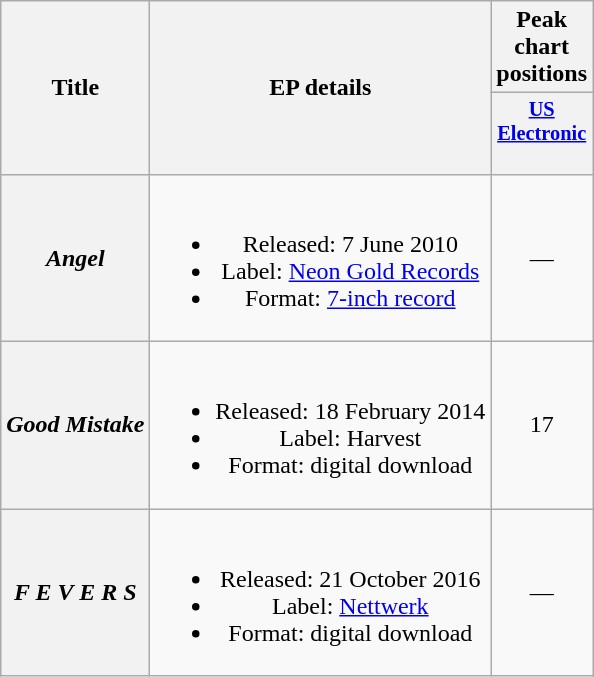<table class="wikitable plainrowheaders" style="text-align:center;">
<tr>
<th rowspan="2">Title</th>
<th rowspan="2">EP details</th>
<th colspan="1">Peak chart positions</th>
</tr>
<tr>
<th scope="col" style="width:3em;font-size:85%;"><a href='#'>US<br>Electronic</a><br><br></th>
</tr>
<tr>
<th scope="row"><em>Angel</em></th>
<td><br><ul><li>Released: 7 June 2010</li><li>Label: <a href='#'>Neon Gold Records</a></li><li>Format: <a href='#'>7-inch record</a></li></ul></td>
<td>—</td>
</tr>
<tr>
<th scope="row"><em>Good Mistake</em></th>
<td><br><ul><li>Released: 18 February 2014</li><li>Label: Harvest</li><li>Format: digital download</li></ul></td>
<td>17</td>
</tr>
<tr>
<th scope="row"><em>F E V E R S</em></th>
<td><br><ul><li>Released: 21 October 2016</li><li>Label: <a href='#'>Nettwerk</a></li><li>Format: digital download</li></ul></td>
<td>—</td>
</tr>
</table>
